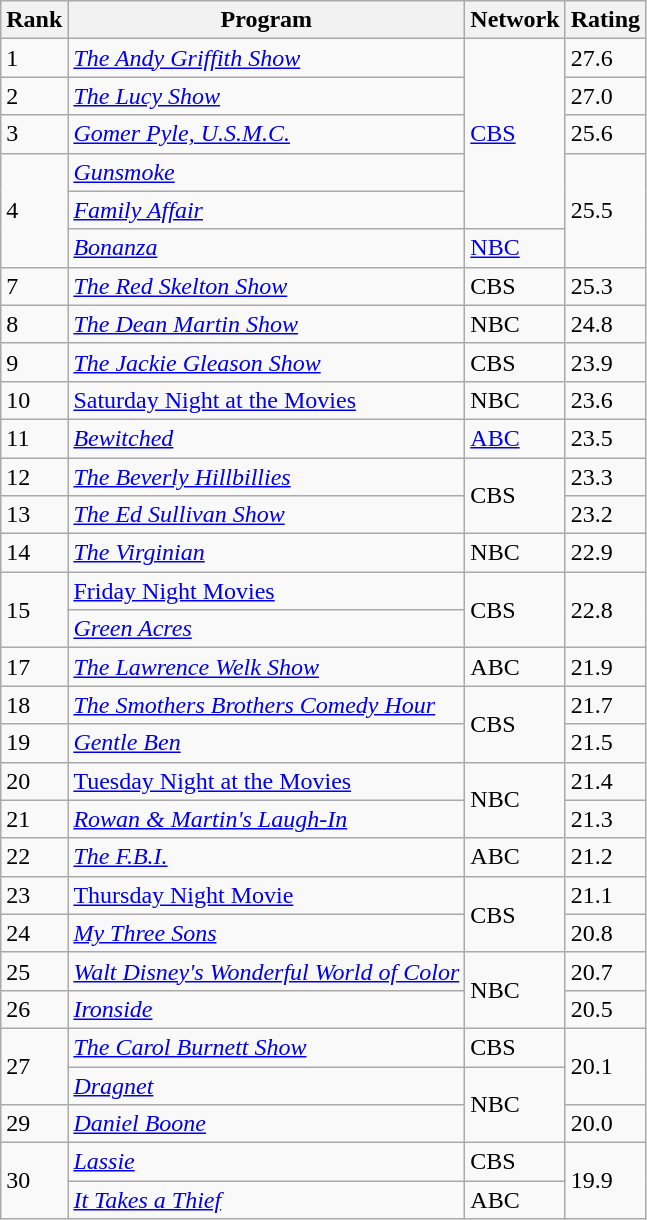<table class="wikitable">
<tr>
<th>Rank</th>
<th>Program</th>
<th>Network</th>
<th>Rating</th>
</tr>
<tr>
<td>1</td>
<td><em><a href='#'>The Andy Griffith Show</a></em></td>
<td rowspan="5"><a href='#'>CBS</a></td>
<td>27.6</td>
</tr>
<tr>
<td>2</td>
<td><em><a href='#'>The Lucy Show</a></em></td>
<td>27.0</td>
</tr>
<tr>
<td>3</td>
<td><em><a href='#'>Gomer Pyle, U.S.M.C.</a></em></td>
<td>25.6</td>
</tr>
<tr>
<td rowspan="3">4</td>
<td><em><a href='#'>Gunsmoke</a></em></td>
<td rowspan="3">25.5</td>
</tr>
<tr>
<td><em><a href='#'>Family Affair</a></em></td>
</tr>
<tr>
<td><em><a href='#'>Bonanza</a></em></td>
<td><a href='#'>NBC</a></td>
</tr>
<tr>
<td>7</td>
<td><em><a href='#'>The Red Skelton Show</a></em></td>
<td>CBS</td>
<td>25.3</td>
</tr>
<tr>
<td>8</td>
<td><em><a href='#'>The Dean Martin Show</a></em></td>
<td>NBC</td>
<td>24.8</td>
</tr>
<tr>
<td>9</td>
<td><em><a href='#'>The Jackie Gleason Show</a></em></td>
<td>CBS</td>
<td>23.9</td>
</tr>
<tr>
<td>10</td>
<td><a href='#'>Saturday Night at the Movies</a></td>
<td>NBC</td>
<td>23.6</td>
</tr>
<tr>
<td>11</td>
<td><em><a href='#'>Bewitched</a></em></td>
<td><a href='#'>ABC</a></td>
<td>23.5</td>
</tr>
<tr>
<td>12</td>
<td><em><a href='#'>The Beverly Hillbillies</a></em></td>
<td rowspan="2">CBS</td>
<td>23.3</td>
</tr>
<tr>
<td>13</td>
<td><em><a href='#'>The Ed Sullivan Show</a></em></td>
<td>23.2</td>
</tr>
<tr>
<td>14</td>
<td><em><a href='#'>The Virginian</a></em></td>
<td>NBC</td>
<td>22.9</td>
</tr>
<tr>
<td rowspan="2">15</td>
<td><a href='#'>Friday Night Movies</a></td>
<td rowspan="2">CBS</td>
<td rowspan="2">22.8</td>
</tr>
<tr>
<td><em><a href='#'>Green Acres</a></em></td>
</tr>
<tr>
<td>17</td>
<td><em><a href='#'>The Lawrence Welk Show</a></em></td>
<td>ABC</td>
<td>21.9</td>
</tr>
<tr>
<td>18</td>
<td><em><a href='#'>The Smothers Brothers Comedy Hour</a></em></td>
<td rowspan="2">CBS</td>
<td>21.7</td>
</tr>
<tr>
<td>19</td>
<td><em><a href='#'>Gentle Ben</a></em></td>
<td>21.5</td>
</tr>
<tr>
<td>20</td>
<td><a href='#'>Tuesday Night at the Movies</a></td>
<td rowspan="2">NBC</td>
<td>21.4</td>
</tr>
<tr>
<td>21</td>
<td><em><a href='#'>Rowan & Martin's Laugh-In</a></em></td>
<td>21.3</td>
</tr>
<tr>
<td>22</td>
<td><em><a href='#'>The F.B.I.</a></em></td>
<td>ABC</td>
<td>21.2</td>
</tr>
<tr>
<td>23</td>
<td><a href='#'>Thursday Night Movie</a></td>
<td rowspan="2">CBS</td>
<td>21.1</td>
</tr>
<tr>
<td>24</td>
<td><em><a href='#'>My Three Sons</a></em></td>
<td>20.8</td>
</tr>
<tr>
<td>25</td>
<td><em><a href='#'>Walt Disney's Wonderful World of Color</a></em></td>
<td rowspan="2">NBC</td>
<td>20.7</td>
</tr>
<tr>
<td>26</td>
<td><em><a href='#'>Ironside</a></em></td>
<td>20.5</td>
</tr>
<tr>
<td rowspan="2">27</td>
<td><em><a href='#'>The Carol Burnett Show</a></em></td>
<td>CBS</td>
<td rowspan="2">20.1</td>
</tr>
<tr>
<td><em><a href='#'>Dragnet</a></em></td>
<td rowspan="2">NBC</td>
</tr>
<tr>
<td>29</td>
<td><em><a href='#'>Daniel Boone</a></em></td>
<td>20.0</td>
</tr>
<tr>
<td rowspan="2">30</td>
<td><em><a href='#'>Lassie</a></em></td>
<td>CBS</td>
<td rowspan="2">19.9</td>
</tr>
<tr>
<td><em><a href='#'>It Takes a Thief</a></em></td>
<td>ABC</td>
</tr>
</table>
